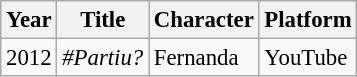<table class="wikitable" style="font-size: 95%;">
<tr>
<th>Year</th>
<th>Title</th>
<th>Character</th>
<th>Platform</th>
</tr>
<tr>
<td>2012</td>
<td><em>#Partiu?</em></td>
<td>Fernanda</td>
<td>YouTube</td>
</tr>
</table>
